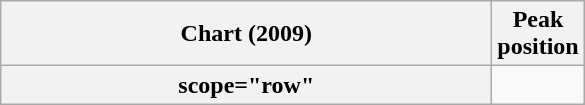<table class="wikitable plainrowheaders" style="text-align:center;">
<tr>
<th scope="col" style="width:20em;">Chart (2009)</th>
<th scope="col">Peak<br>position</th>
</tr>
<tr>
<th>scope="row" </th>
</tr>
</table>
